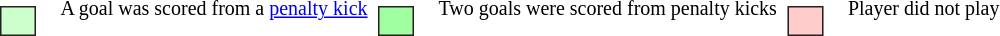<table style="font-size: smaller;">
<tr>
<td><br><table style="padding:0em .6em; height:1.5em; background:#ccffcc; border:solid 1px #242020; width: 1.5em; margin:.25em .9em .25em .25em;" valign="top">
<tr>
<td></td>
</tr>
</table>
</td>
<td>A goal was scored from a <a href='#'>penalty kick</a></td>
<td><br><table style="padding:0 .6em; height:1.5em; background:#a0ffa0; border:solid 1px #242020; width:1.5em; margin:.25em .9em .25em .25em; vertical-align:top;">
<tr>
<td></td>
</tr>
</table>
</td>
<td>Two goals were scored from penalty kicks</td>
<td><br><table style="padding:0 .6em; height:1.5em; background:#fcc; border:solid 1px #242020; width:1.5em; margin:.25em .9em .25em .25em; vertical-align:top;">
<tr>
<td></td>
</tr>
</table>
</td>
<td>Player did not play</td>
</tr>
</table>
